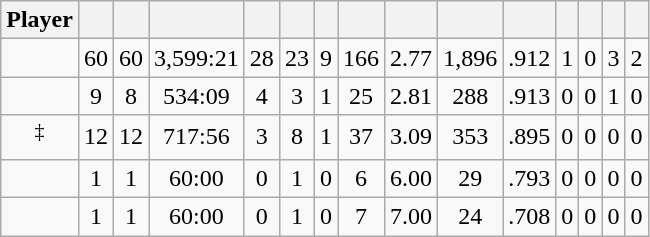<table class="wikitable sortable" style="text-align:center;">
<tr>
<th>Player</th>
<th></th>
<th></th>
<th></th>
<th></th>
<th></th>
<th></th>
<th></th>
<th></th>
<th></th>
<th></th>
<th></th>
<th></th>
<th></th>
<th></th>
</tr>
<tr>
<td></td>
<td>60</td>
<td>60</td>
<td>3,599:21</td>
<td>28</td>
<td>23</td>
<td>9</td>
<td>166</td>
<td>2.77</td>
<td>1,896</td>
<td>.912</td>
<td>1</td>
<td>0</td>
<td>3</td>
<td>2</td>
</tr>
<tr>
<td></td>
<td>9</td>
<td>8</td>
<td>534:09</td>
<td>4</td>
<td>3</td>
<td>1</td>
<td>25</td>
<td>2.81</td>
<td>288</td>
<td>.913</td>
<td>0</td>
<td>0</td>
<td>1</td>
<td>0</td>
</tr>
<tr>
<td><sup>‡</sup></td>
<td>12</td>
<td>12</td>
<td>717:56</td>
<td>3</td>
<td>8</td>
<td>1</td>
<td>37</td>
<td>3.09</td>
<td>353</td>
<td>.895</td>
<td>0</td>
<td>0</td>
<td>0</td>
<td>0</td>
</tr>
<tr>
<td></td>
<td>1</td>
<td>1</td>
<td>60:00</td>
<td>0</td>
<td>1</td>
<td>0</td>
<td>6</td>
<td>6.00</td>
<td>29</td>
<td>.793</td>
<td>0</td>
<td>0</td>
<td>0</td>
<td>0</td>
</tr>
<tr>
<td></td>
<td>1</td>
<td>1</td>
<td>60:00</td>
<td>0</td>
<td>1</td>
<td>0</td>
<td>7</td>
<td>7.00</td>
<td>24</td>
<td>.708</td>
<td>0</td>
<td>0</td>
<td>0</td>
<td>0</td>
</tr>
</table>
